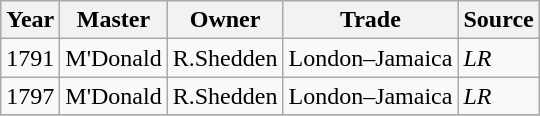<table class=" wikitable">
<tr>
<th>Year</th>
<th>Master</th>
<th>Owner</th>
<th>Trade</th>
<th>Source</th>
</tr>
<tr>
<td>1791</td>
<td>M'Donald</td>
<td>R.Shedden</td>
<td>London–Jamaica</td>
<td><em>LR</em></td>
</tr>
<tr>
<td>1797</td>
<td>M'Donald</td>
<td>R.Shedden</td>
<td>London–Jamaica</td>
<td><em>LR</em></td>
</tr>
<tr>
</tr>
</table>
